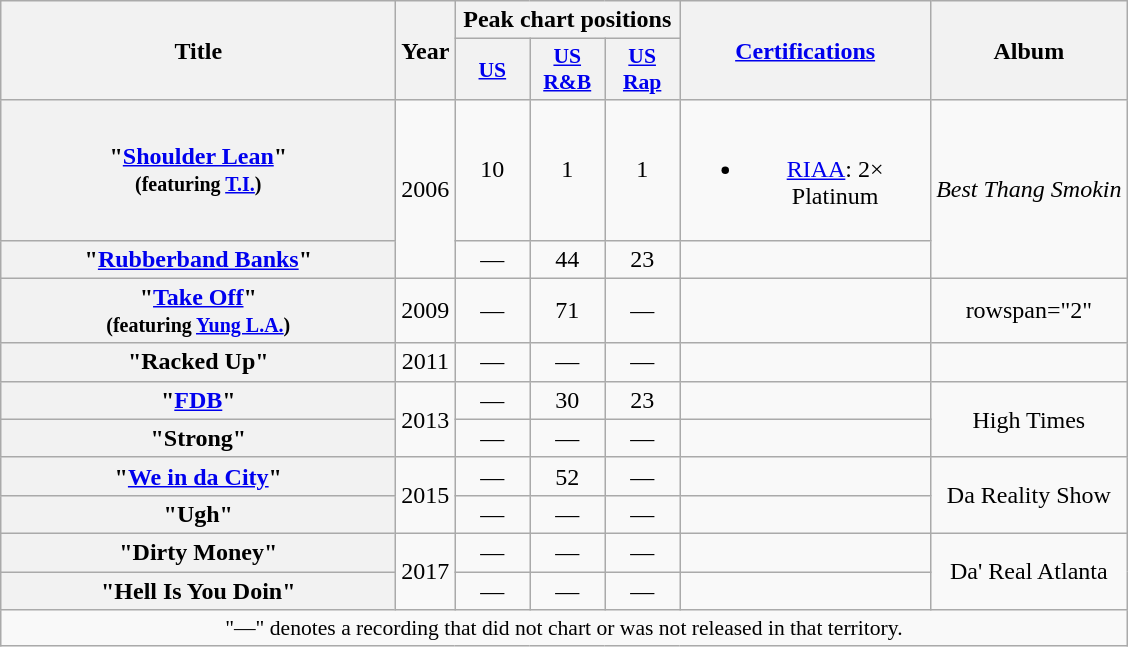<table class="wikitable plainrowheaders" style="text-align:center">
<tr>
<th scope="col" rowspan="2" style="width:16em;">Title</th>
<th scope="col" rowspan="2">Year</th>
<th scope="col" colspan="3">Peak chart positions</th>
<th scope="col" rowspan="2" style="width:10em;"><a href='#'>Certifications</a></th>
<th scope="col" rowspan="2">Album</th>
</tr>
<tr>
<th scope="col" style="width:3em;font-size:90%;"><a href='#'>US</a><br></th>
<th scope="col" style="width:3em;font-size:90%;"><a href='#'>US<br>R&B</a><br></th>
<th scope="col" style="width:3em;font-size:90%;"><a href='#'>US<br>Rap</a><br></th>
</tr>
<tr>
<th scope="row">"<a href='#'>Shoulder Lean</a>"<br><small>(featuring <a href='#'>T.I.</a>)</small></th>
<td rowspan="2">2006</td>
<td>10</td>
<td>1</td>
<td>1</td>
<td><br><ul><li><a href='#'>RIAA</a>: 2× Platinum</li></ul></td>
<td rowspan="2"><em>Best Thang Smokin<strong></td>
</tr>
<tr>
<th scope="row">"<a href='#'>Rubberband Banks</a>"</th>
<td>—</td>
<td>44</td>
<td>23</td>
<td></td>
</tr>
<tr>
<th scope="row">"<a href='#'>Take Off</a>"<br><small>(featuring <a href='#'>Yung L.A.</a>)</small></th>
<td>2009</td>
<td>—</td>
<td>71</td>
<td>—</td>
<td></td>
<td>rowspan="2" </td>
</tr>
<tr>
<th scope="row">"Racked Up"</th>
<td>2011</td>
<td>—</td>
<td>—</td>
<td>—</td>
<td></td>
</tr>
<tr>
<th scope="row">"<a href='#'>FDB</a>"</th>
<td rowspan="2">2013</td>
<td>—</td>
<td>30</td>
<td>23</td>
<td></td>
<td rowspan="2"></em>High Times<em></td>
</tr>
<tr>
<th scope="row">"Strong"</th>
<td>—</td>
<td>—</td>
<td>—</td>
<td></td>
</tr>
<tr>
<th scope="row">"<a href='#'>We in da City</a>"</th>
<td rowspan="2">2015</td>
<td>—</td>
<td>52</td>
<td>—</td>
<td></td>
<td rowspan="2"></em>Da Reality Show<em></td>
</tr>
<tr>
<th scope="row">"Ugh"</th>
<td>—</td>
<td>—</td>
<td>—</td>
<td></td>
</tr>
<tr>
<th scope="row">"Dirty Money"</th>
<td rowspan="2">2017</td>
<td>—</td>
<td>—</td>
<td>—</td>
<td></td>
<td rowspan="2"></em>Da' Real Atlanta<em></td>
</tr>
<tr>
<th scope="row">"Hell Is You Doin"</th>
<td>—</td>
<td>—</td>
<td>—</td>
<td></td>
</tr>
<tr>
<td colspan="10" style="font-size:90%">"—" denotes a recording that did not chart or was not released in that territory.</td>
</tr>
</table>
